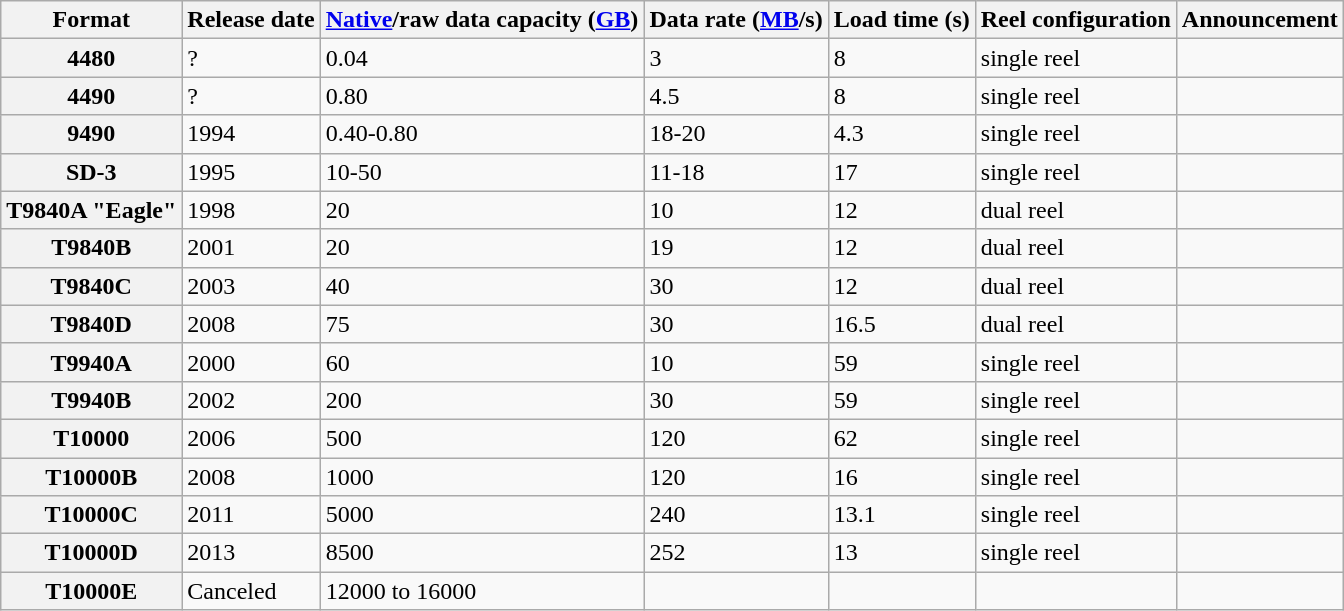<table class="wikitable sortable">
<tr>
<th>Format</th>
<th>Release date</th>
<th><a href='#'>Native</a>/raw data capacity (<a href='#'>GB</a>)</th>
<th>Data rate (<a href='#'>MB</a>/s)</th>
<th>Load time (s)</th>
<th>Reel configuration</th>
<th>Announcement</th>
</tr>
<tr>
<th>4480</th>
<td>?</td>
<td>0.04</td>
<td>3</td>
<td>8</td>
<td>single reel</td>
<td></td>
</tr>
<tr>
<th>4490</th>
<td>?</td>
<td>0.80</td>
<td>4.5</td>
<td>8</td>
<td>single reel</td>
<td></td>
</tr>
<tr>
<th>9490</th>
<td>1994</td>
<td>0.40-0.80</td>
<td>18-20</td>
<td>4.3</td>
<td>single reel</td>
<td></td>
</tr>
<tr>
<th>SD-3</th>
<td>1995</td>
<td>10-50</td>
<td>11-18</td>
<td>17</td>
<td>single reel</td>
<td></td>
</tr>
<tr>
<th>T9840A "Eagle"</th>
<td>1998</td>
<td>20</td>
<td>10</td>
<td>12</td>
<td>dual reel</td>
<td></td>
</tr>
<tr>
<th>T9840B</th>
<td>2001</td>
<td>20</td>
<td>19</td>
<td>12</td>
<td>dual reel</td>
<td></td>
</tr>
<tr>
<th>T9840C</th>
<td>2003</td>
<td>40</td>
<td>30</td>
<td>12</td>
<td>dual reel</td>
<td></td>
</tr>
<tr>
<th>T9840D</th>
<td>2008</td>
<td>75</td>
<td>30</td>
<td>16.5</td>
<td>dual reel</td>
<td></td>
</tr>
<tr>
<th>T9940A</th>
<td>2000</td>
<td>60</td>
<td>10</td>
<td>59</td>
<td>single reel</td>
<td></td>
</tr>
<tr>
<th>T9940B</th>
<td>2002</td>
<td>200</td>
<td>30</td>
<td>59</td>
<td>single reel</td>
<td></td>
</tr>
<tr>
<th>T10000</th>
<td>2006</td>
<td>500</td>
<td>120</td>
<td>62</td>
<td>single reel</td>
<td></td>
</tr>
<tr>
<th>T10000B</th>
<td>2008</td>
<td>1000</td>
<td>120</td>
<td>16</td>
<td>single reel</td>
<td></td>
</tr>
<tr>
<th>T10000C</th>
<td>2011</td>
<td>5000</td>
<td>240</td>
<td>13.1</td>
<td>single reel</td>
<td></td>
</tr>
<tr>
<th>T10000D</th>
<td>2013</td>
<td>8500</td>
<td>252</td>
<td>13</td>
<td>single reel</td>
<td></td>
</tr>
<tr>
<th>T10000E</th>
<td>Canceled</td>
<td>12000 to 16000</td>
<td></td>
<td></td>
<td></td>
<td></td>
</tr>
</table>
